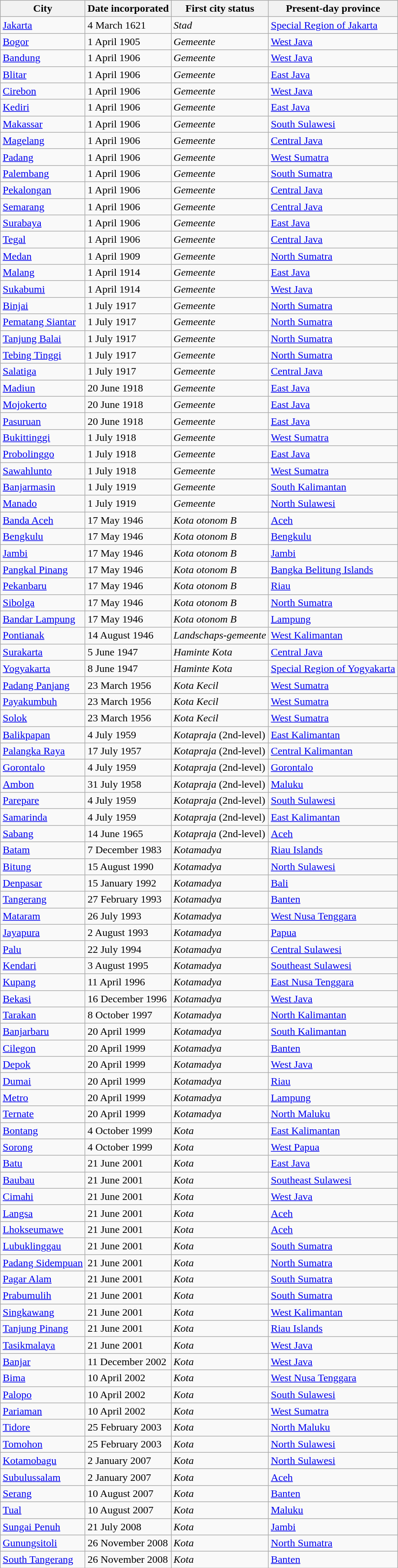<table class="wikitable sortable plainrowheaders">
<tr>
<th>City</th>
<th>Date incorporated</th>
<th>First city status</th>
<th>Present-day province</th>
</tr>
<tr>
<td><a href='#'>Jakarta</a></td>
<td>4 March 1621</td>
<td><em>Stad</em></td>
<td><a href='#'>Special Region of Jakarta</a></td>
</tr>
<tr>
<td><a href='#'>Bogor</a></td>
<td>1 April 1905</td>
<td><em>Gemeente</em></td>
<td><a href='#'>West Java</a></td>
</tr>
<tr>
<td><a href='#'>Bandung</a></td>
<td>1 April 1906</td>
<td><em>Gemeente</em></td>
<td><a href='#'>West Java</a></td>
</tr>
<tr>
<td><a href='#'>Blitar</a></td>
<td>1 April 1906</td>
<td><em>Gemeente</em></td>
<td><a href='#'>East Java</a></td>
</tr>
<tr>
<td><a href='#'>Cirebon</a></td>
<td>1 April 1906</td>
<td><em>Gemeente</em></td>
<td><a href='#'>West Java</a></td>
</tr>
<tr>
<td><a href='#'>Kediri</a></td>
<td>1 April 1906</td>
<td><em>Gemeente</em></td>
<td><a href='#'>East Java</a></td>
</tr>
<tr>
<td><a href='#'>Makassar</a></td>
<td>1 April 1906</td>
<td><em>Gemeente</em></td>
<td><a href='#'>South Sulawesi</a></td>
</tr>
<tr>
<td><a href='#'>Magelang</a></td>
<td>1 April 1906</td>
<td><em>Gemeente</em></td>
<td><a href='#'>Central Java</a></td>
</tr>
<tr>
<td><a href='#'>Padang</a></td>
<td>1 April 1906</td>
<td><em>Gemeente</em></td>
<td><a href='#'>West Sumatra</a></td>
</tr>
<tr>
<td><a href='#'>Palembang</a></td>
<td>1 April 1906</td>
<td><em>Gemeente</em></td>
<td><a href='#'>South Sumatra</a></td>
</tr>
<tr>
<td><a href='#'>Pekalongan</a></td>
<td>1 April 1906</td>
<td><em>Gemeente</em></td>
<td><a href='#'>Central Java</a></td>
</tr>
<tr>
<td><a href='#'>Semarang</a></td>
<td>1 April 1906</td>
<td><em>Gemeente</em></td>
<td><a href='#'>Central Java</a></td>
</tr>
<tr>
<td><a href='#'>Surabaya</a></td>
<td>1 April 1906</td>
<td><em>Gemeente</em></td>
<td><a href='#'>East Java</a></td>
</tr>
<tr>
<td><a href='#'>Tegal</a></td>
<td>1 April 1906</td>
<td><em>Gemeente</em></td>
<td><a href='#'>Central Java</a></td>
</tr>
<tr>
<td><a href='#'>Medan</a></td>
<td>1 April 1909</td>
<td><em>Gemeente</em></td>
<td><a href='#'>North Sumatra</a></td>
</tr>
<tr>
<td><a href='#'>Malang</a></td>
<td>1 April 1914</td>
<td><em>Gemeente</em></td>
<td><a href='#'>East Java</a></td>
</tr>
<tr>
<td><a href='#'>Sukabumi</a></td>
<td>1 April 1914</td>
<td><em>Gemeente</em></td>
<td><a href='#'>West Java</a></td>
</tr>
<tr>
<td><a href='#'>Binjai</a></td>
<td>1 July 1917</td>
<td><em>Gemeente</em></td>
<td><a href='#'>North Sumatra</a></td>
</tr>
<tr>
<td><a href='#'>Pematang Siantar</a></td>
<td>1 July 1917</td>
<td><em>Gemeente</em></td>
<td><a href='#'>North Sumatra</a></td>
</tr>
<tr>
<td><a href='#'>Tanjung Balai</a></td>
<td>1 July 1917</td>
<td><em>Gemeente</em></td>
<td><a href='#'>North Sumatra</a></td>
</tr>
<tr>
<td><a href='#'>Tebing Tinggi</a></td>
<td>1 July 1917</td>
<td><em>Gemeente</em></td>
<td><a href='#'>North Sumatra</a></td>
</tr>
<tr>
<td><a href='#'>Salatiga</a></td>
<td>1 July 1917</td>
<td><em>Gemeente</em></td>
<td><a href='#'>Central Java</a></td>
</tr>
<tr>
<td><a href='#'>Madiun</a></td>
<td>20 June 1918</td>
<td><em>Gemeente</em></td>
<td><a href='#'>East Java</a></td>
</tr>
<tr>
<td><a href='#'>Mojokerto</a></td>
<td>20 June 1918</td>
<td><em>Gemeente</em></td>
<td><a href='#'>East Java</a></td>
</tr>
<tr>
<td><a href='#'>Pasuruan</a></td>
<td>20 June 1918</td>
<td><em>Gemeente</em></td>
<td><a href='#'>East Java</a></td>
</tr>
<tr>
<td><a href='#'>Bukittinggi</a></td>
<td>1 July 1918</td>
<td><em>Gemeente</em></td>
<td><a href='#'>West Sumatra</a></td>
</tr>
<tr>
<td><a href='#'>Probolinggo</a></td>
<td>1 July 1918</td>
<td><em>Gemeente</em></td>
<td><a href='#'>East Java</a></td>
</tr>
<tr>
<td><a href='#'>Sawahlunto</a></td>
<td>1 July 1918</td>
<td><em>Gemeente</em></td>
<td><a href='#'>West Sumatra</a></td>
</tr>
<tr>
<td><a href='#'>Banjarmasin</a></td>
<td>1 July 1919</td>
<td><em>Gemeente</em></td>
<td><a href='#'>South Kalimantan</a></td>
</tr>
<tr>
<td><a href='#'>Manado</a></td>
<td>1 July 1919</td>
<td><em>Gemeente</em></td>
<td><a href='#'>North Sulawesi</a></td>
</tr>
<tr>
<td><a href='#'>Banda Aceh</a></td>
<td>17 May 1946</td>
<td><em>Kota otonom B</em></td>
<td><a href='#'>Aceh</a></td>
</tr>
<tr>
<td><a href='#'>Bengkulu</a></td>
<td>17 May 1946</td>
<td><em>Kota otonom B</em></td>
<td><a href='#'>Bengkulu</a></td>
</tr>
<tr>
<td><a href='#'>Jambi</a></td>
<td>17 May 1946</td>
<td><em>Kota otonom B</em></td>
<td><a href='#'>Jambi</a></td>
</tr>
<tr>
<td><a href='#'>Pangkal Pinang</a></td>
<td>17 May 1946</td>
<td><em>Kota otonom B</em></td>
<td><a href='#'>Bangka Belitung Islands</a></td>
</tr>
<tr>
<td><a href='#'>Pekanbaru</a></td>
<td>17 May 1946</td>
<td><em>Kota otonom B</em></td>
<td><a href='#'>Riau</a></td>
</tr>
<tr>
<td><a href='#'>Sibolga</a></td>
<td>17 May 1946</td>
<td><em>Kota otonom B</em></td>
<td><a href='#'>North Sumatra</a></td>
</tr>
<tr>
<td><a href='#'>Bandar Lampung</a></td>
<td>17 May 1946</td>
<td><em>Kota otonom B</em></td>
<td><a href='#'>Lampung</a></td>
</tr>
<tr>
<td><a href='#'>Pontianak</a></td>
<td>14 August 1946</td>
<td><em>Landschaps-gemeente</em></td>
<td><a href='#'>West Kalimantan</a></td>
</tr>
<tr>
<td><a href='#'>Surakarta</a></td>
<td>5 June 1947</td>
<td><em>Haminte Kota</em></td>
<td><a href='#'>Central Java</a></td>
</tr>
<tr>
<td><a href='#'>Yogyakarta</a></td>
<td>8 June 1947</td>
<td><em>Haminte Kota</em></td>
<td><a href='#'>Special Region of Yogyakarta</a></td>
</tr>
<tr>
<td><a href='#'>Padang Panjang</a></td>
<td>23 March 1956</td>
<td><em>Kota Kecil</em></td>
<td><a href='#'>West Sumatra</a></td>
</tr>
<tr>
<td><a href='#'>Payakumbuh</a></td>
<td>23 March 1956</td>
<td><em>Kota Kecil</em></td>
<td><a href='#'>West Sumatra</a></td>
</tr>
<tr>
<td><a href='#'>Solok</a></td>
<td>23 March 1956</td>
<td><em>Kota Kecil</em></td>
<td><a href='#'>West Sumatra</a></td>
</tr>
<tr>
<td><a href='#'>Balikpapan</a></td>
<td>4 July 1959</td>
<td><em>Kotapraja</em> (2nd-level)</td>
<td><a href='#'>East Kalimantan</a></td>
</tr>
<tr>
<td><a href='#'>Palangka Raya</a></td>
<td>17 July 1957</td>
<td><em>Kotapraja</em> (2nd-level)</td>
<td><a href='#'>Central Kalimantan</a></td>
</tr>
<tr>
<td><a href='#'>Gorontalo</a></td>
<td>4 July 1959</td>
<td><em>Kotapraja</em> (2nd-level)</td>
<td><a href='#'>Gorontalo</a></td>
</tr>
<tr>
<td><a href='#'>Ambon</a></td>
<td>31 July 1958</td>
<td><em>Kotapraja</em> (2nd-level)</td>
<td><a href='#'>Maluku</a></td>
</tr>
<tr>
<td><a href='#'>Parepare</a></td>
<td>4 July 1959</td>
<td><em>Kotapraja</em> (2nd-level)</td>
<td><a href='#'>South Sulawesi</a></td>
</tr>
<tr>
<td><a href='#'>Samarinda</a></td>
<td>4 July 1959</td>
<td><em>Kotapraja</em> (2nd-level)</td>
<td><a href='#'>East Kalimantan</a></td>
</tr>
<tr>
<td><a href='#'>Sabang</a></td>
<td>14 June 1965</td>
<td><em>Kotapraja</em> (2nd-level)</td>
<td><a href='#'>Aceh</a></td>
</tr>
<tr>
<td><a href='#'>Batam</a></td>
<td>7 December 1983</td>
<td><em>Kotamadya</em></td>
<td><a href='#'>Riau Islands</a></td>
</tr>
<tr>
<td><a href='#'>Bitung</a></td>
<td>15 August 1990</td>
<td><em>Kotamadya</em></td>
<td><a href='#'>North Sulawesi</a></td>
</tr>
<tr>
<td><a href='#'>Denpasar</a></td>
<td>15 January 1992</td>
<td><em>Kotamadya</em></td>
<td><a href='#'>Bali</a></td>
</tr>
<tr>
<td><a href='#'>Tangerang</a></td>
<td>27 February 1993</td>
<td><em>Kotamadya</em></td>
<td><a href='#'>Banten</a></td>
</tr>
<tr>
<td><a href='#'>Mataram</a></td>
<td>26 July 1993</td>
<td><em>Kotamadya</em></td>
<td><a href='#'>West Nusa Tenggara</a></td>
</tr>
<tr>
<td><a href='#'>Jayapura</a></td>
<td>2 August 1993</td>
<td><em>Kotamadya</em></td>
<td><a href='#'>Papua</a></td>
</tr>
<tr>
<td><a href='#'>Palu</a></td>
<td>22 July 1994</td>
<td><em>Kotamadya</em></td>
<td><a href='#'>Central Sulawesi</a></td>
</tr>
<tr>
<td><a href='#'>Kendari</a></td>
<td>3 August 1995</td>
<td><em>Kotamadya</em></td>
<td><a href='#'>Southeast Sulawesi</a></td>
</tr>
<tr>
<td><a href='#'>Kupang</a></td>
<td>11 April 1996</td>
<td><em>Kotamadya</em></td>
<td><a href='#'>East Nusa Tenggara</a></td>
</tr>
<tr>
<td><a href='#'>Bekasi</a></td>
<td>16 December 1996</td>
<td><em>Kotamadya</em></td>
<td><a href='#'>West Java</a></td>
</tr>
<tr>
<td><a href='#'>Tarakan</a></td>
<td>8 October 1997</td>
<td><em>Kotamadya</em></td>
<td><a href='#'>North Kalimantan</a></td>
</tr>
<tr>
<td><a href='#'>Banjarbaru</a></td>
<td>20 April 1999</td>
<td><em>Kotamadya</em></td>
<td><a href='#'>South Kalimantan</a></td>
</tr>
<tr>
<td><a href='#'>Cilegon</a></td>
<td>20 April 1999</td>
<td><em>Kotamadya</em></td>
<td><a href='#'>Banten</a></td>
</tr>
<tr>
<td><a href='#'>Depok</a></td>
<td>20 April 1999</td>
<td><em>Kotamadya</em></td>
<td><a href='#'>West Java</a></td>
</tr>
<tr>
<td><a href='#'>Dumai</a></td>
<td>20 April 1999</td>
<td><em>Kotamadya</em></td>
<td><a href='#'>Riau</a></td>
</tr>
<tr>
<td><a href='#'>Metro</a></td>
<td>20 April 1999</td>
<td><em>Kotamadya</em></td>
<td><a href='#'>Lampung</a></td>
</tr>
<tr>
<td><a href='#'>Ternate</a></td>
<td>20 April 1999</td>
<td><em>Kotamadya</em></td>
<td><a href='#'>North Maluku</a></td>
</tr>
<tr>
<td><a href='#'>Bontang</a></td>
<td>4 October 1999</td>
<td><em>Kota</em></td>
<td><a href='#'>East Kalimantan</a></td>
</tr>
<tr>
<td><a href='#'>Sorong</a></td>
<td>4 October 1999</td>
<td><em>Kota</em></td>
<td><a href='#'>West Papua</a></td>
</tr>
<tr>
<td><a href='#'>Batu</a></td>
<td>21 June 2001</td>
<td><em>Kota</em></td>
<td><a href='#'>East Java</a></td>
</tr>
<tr>
<td><a href='#'>Baubau</a></td>
<td>21 June 2001</td>
<td><em>Kota</em></td>
<td><a href='#'>Southeast Sulawesi</a></td>
</tr>
<tr>
<td><a href='#'>Cimahi</a></td>
<td>21 June 2001</td>
<td><em>Kota</em></td>
<td><a href='#'>West Java</a></td>
</tr>
<tr>
<td><a href='#'>Langsa</a></td>
<td>21 June 2001</td>
<td><em>Kota</em></td>
<td><a href='#'>Aceh</a></td>
</tr>
<tr>
<td><a href='#'>Lhokseumawe</a></td>
<td>21 June 2001</td>
<td><em>Kota</em></td>
<td><a href='#'>Aceh</a></td>
</tr>
<tr>
<td><a href='#'>Lubuklinggau</a></td>
<td>21 June 2001</td>
<td><em>Kota</em></td>
<td><a href='#'>South Sumatra</a></td>
</tr>
<tr>
<td><a href='#'>Padang Sidempuan</a></td>
<td>21 June 2001</td>
<td><em>Kota</em></td>
<td><a href='#'>North Sumatra</a></td>
</tr>
<tr>
<td><a href='#'>Pagar Alam</a></td>
<td>21 June 2001</td>
<td><em>Kota</em></td>
<td><a href='#'>South Sumatra</a></td>
</tr>
<tr>
<td><a href='#'>Prabumulih</a></td>
<td>21 June 2001</td>
<td><em>Kota</em></td>
<td><a href='#'>South Sumatra</a></td>
</tr>
<tr>
<td><a href='#'>Singkawang</a></td>
<td>21 June 2001</td>
<td><em>Kota</em></td>
<td><a href='#'>West Kalimantan</a></td>
</tr>
<tr>
<td><a href='#'>Tanjung Pinang</a></td>
<td>21 June 2001</td>
<td><em>Kota</em></td>
<td><a href='#'>Riau Islands</a></td>
</tr>
<tr>
<td><a href='#'>Tasikmalaya</a></td>
<td>21 June 2001</td>
<td><em>Kota</em></td>
<td><a href='#'>West Java</a></td>
</tr>
<tr>
<td><a href='#'>Banjar</a></td>
<td>11 December 2002</td>
<td><em>Kota</em></td>
<td><a href='#'>West Java</a></td>
</tr>
<tr>
<td><a href='#'>Bima</a></td>
<td>10 April 2002</td>
<td><em>Kota</em></td>
<td><a href='#'>West Nusa Tenggara</a></td>
</tr>
<tr>
<td><a href='#'>Palopo</a></td>
<td>10 April 2002</td>
<td><em>Kota</em></td>
<td><a href='#'>South Sulawesi</a></td>
</tr>
<tr>
<td><a href='#'>Pariaman</a></td>
<td>10 April 2002</td>
<td><em>Kota</em></td>
<td><a href='#'>West Sumatra</a></td>
</tr>
<tr>
<td><a href='#'>Tidore</a></td>
<td>25 February 2003</td>
<td><em>Kota</em></td>
<td><a href='#'>North Maluku</a></td>
</tr>
<tr>
<td><a href='#'>Tomohon</a></td>
<td>25 February 2003</td>
<td><em>Kota</em></td>
<td><a href='#'>North Sulawesi</a></td>
</tr>
<tr>
<td><a href='#'>Kotamobagu</a></td>
<td>2 January 2007</td>
<td><em>Kota</em></td>
<td><a href='#'>North Sulawesi</a></td>
</tr>
<tr>
<td><a href='#'>Subulussalam</a></td>
<td>2 January 2007</td>
<td><em>Kota</em></td>
<td><a href='#'>Aceh</a></td>
</tr>
<tr>
<td><a href='#'>Serang</a></td>
<td>10 August 2007</td>
<td><em>Kota</em></td>
<td><a href='#'>Banten</a></td>
</tr>
<tr>
<td><a href='#'>Tual</a></td>
<td>10 August 2007</td>
<td><em>Kota</em></td>
<td><a href='#'>Maluku</a></td>
</tr>
<tr>
<td><a href='#'>Sungai Penuh</a></td>
<td>21 July 2008</td>
<td><em>Kota</em></td>
<td><a href='#'>Jambi</a></td>
</tr>
<tr>
<td><a href='#'>Gunungsitoli</a></td>
<td>26 November 2008</td>
<td><em>Kota</em></td>
<td><a href='#'>North Sumatra</a></td>
</tr>
<tr>
<td><a href='#'>South Tangerang</a></td>
<td>26 November 2008</td>
<td><em>Kota</em></td>
<td><a href='#'>Banten</a></td>
</tr>
</table>
